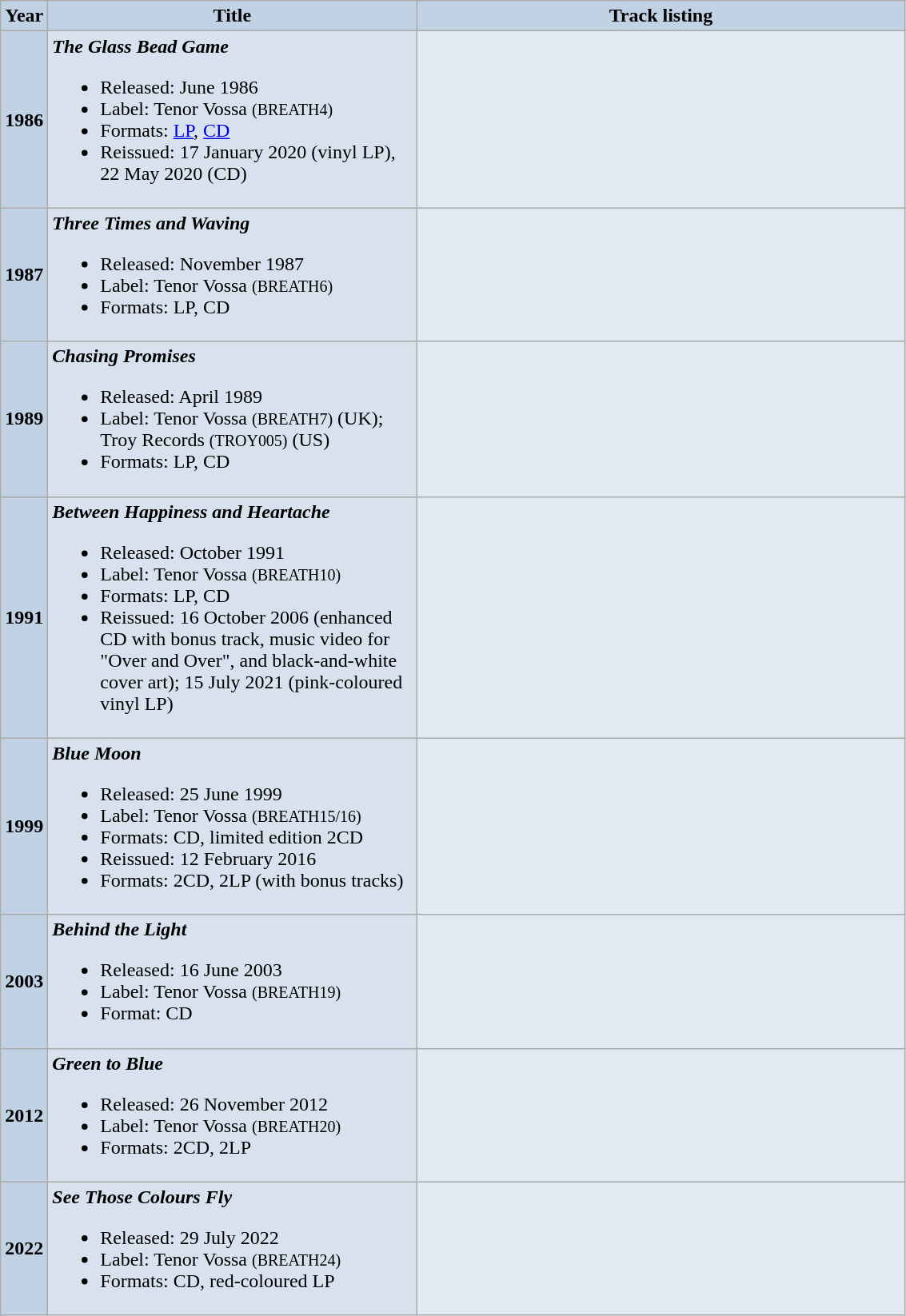<table class="wikitable" style="text-align:center; background-color: #e1e9f3">
<tr>
<th width="15" style="background: #c2d2e5">Year</th>
<th width="300" style="background: #c2d2e5">Title</th>
<th width="400" style="background: #c2d2e5">Track listing</th>
</tr>
<tr>
<td style="background: #c2d2e5"><strong>1986</strong></td>
<td style="background: #d8e2ee" align="left"><strong><em>The Glass Bead Game</em></strong><br><ul><li>Released: June 1986</li><li>Label: Tenor Vossa <small>(BREATH4)</small></li><li>Formats: <a href='#'>LP</a>, <a href='#'>CD</a></li><li>Reissued: 17 January 2020 (vinyl LP), 22 May 2020 (CD)</li></ul></td>
<td></td>
</tr>
<tr>
<td style="background: #c2d2e5"><strong>1987</strong></td>
<td style="background: #d8e2ee" align="left"><strong><em>Three Times and Waving</em></strong><br><ul><li>Released: November 1987</li><li>Label: Tenor Vossa <small>(BREATH6)</small></li><li>Formats: LP, CD</li></ul></td>
<td></td>
</tr>
<tr>
<td style="background: #c2d2e5"><strong>1989</strong></td>
<td style="background: #d8e2ee" align="left"><strong><em>Chasing Promises</em></strong><br><ul><li>Released: April 1989</li><li>Label: Tenor Vossa <small>(BREATH7)</small> (UK);<br>Troy Records <small>(TROY005)</small> (US)</li><li>Formats: LP, CD</li></ul></td>
<td></td>
</tr>
<tr>
<td style="background: #c2d2e5"><strong>1991</strong></td>
<td style="background: #d8e2ee" align="left"><strong><em>Between Happiness and Heartache</em></strong><br><ul><li>Released: October 1991</li><li>Label: Tenor Vossa <small>(BREATH10)</small></li><li>Formats: LP, CD</li><li>Reissued: 16 October 2006 (enhanced CD with bonus track, music video for "Over and Over", and black-and-white cover art); 15 July 2021 (pink-coloured vinyl LP)</li></ul></td>
<td></td>
</tr>
<tr>
<td style="background: #c2d2e5"><strong>1999</strong></td>
<td style="background: #d8e2ee" align="left"><strong><em>Blue Moon</em></strong><br><ul><li>Released: 25 June 1999</li><li>Label: Tenor Vossa <small>(BREATH15/16)</small></li><li>Formats: CD, limited edition 2CD</li><li>Reissued: 12 February 2016</li><li>Formats: 2CD, 2LP (with bonus tracks)</li></ul></td>
<td><br>

</td>
</tr>
<tr>
<td style="background: #c2d2e5"><strong>2003</strong></td>
<td style="background: #d8e2ee" align="left"><strong><em>Behind the Light</em></strong><br><ul><li>Released: 16 June 2003</li><li>Label: Tenor Vossa <small>(BREATH19)</small></li><li>Format: CD</li></ul></td>
<td></td>
</tr>
<tr>
<td style="background: #c2d2e5"><strong>2012</strong></td>
<td style="background: #d8e2ee" align="left"><strong><em>Green to Blue</em></strong><br><ul><li>Released: 26 November 2012</li><li>Label: Tenor Vossa <small>(BREATH20)</small></li><li>Formats: 2CD, 2LP</li></ul></td>
<td><br></td>
</tr>
<tr>
<td style="background: #c2d2e5"><strong>2022</strong></td>
<td style="background: #d8e2ee" align="left"><strong><em>See Those Colours Fly</em></strong><br><ul><li>Released: 29 July 2022</li><li>Label: Tenor Vossa <small>(BREATH24)</small></li><li>Formats: CD, red-coloured LP</li></ul></td>
<td></td>
</tr>
</table>
